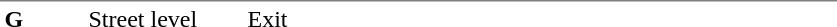<table table border=0 cellspacing=0 cellpadding=3>
<tr>
<td style="border-top:solid 1px gray;" width=50 valign=top><strong>G</strong></td>
<td style="border-top:solid 1px gray;" width=100 valign=top>Street level</td>
<td style="border-top:solid 1px gray;" width=390 valign=top>Exit</td>
</tr>
</table>
